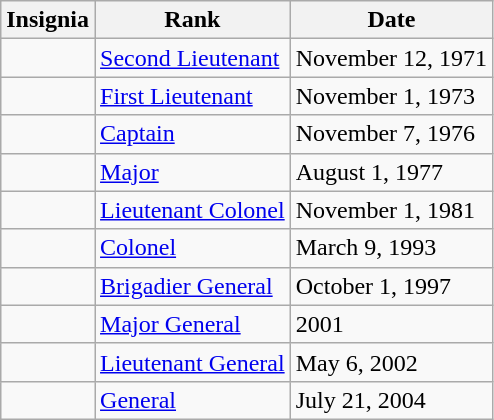<table class="wikitable">
<tr>
<th>Insignia</th>
<th>Rank</th>
<th>Date</th>
</tr>
<tr>
<td align="center"></td>
<td><a href='#'>Second Lieutenant</a></td>
<td>November 12, 1971</td>
</tr>
<tr>
<td align="center"></td>
<td><a href='#'>First Lieutenant</a></td>
<td>November 1, 1973</td>
</tr>
<tr>
<td align="center"></td>
<td><a href='#'>Captain</a></td>
<td>November 7, 1976</td>
</tr>
<tr>
<td align="center"></td>
<td><a href='#'>Major</a></td>
<td>August 1, 1977</td>
</tr>
<tr>
<td align="center"></td>
<td><a href='#'>Lieutenant Colonel</a></td>
<td>November 1, 1981</td>
</tr>
<tr>
<td align="center"></td>
<td><a href='#'>Colonel</a></td>
<td>March 9, 1993</td>
</tr>
<tr>
<td align="center"></td>
<td><a href='#'>Brigadier General</a></td>
<td>October 1, 1997</td>
</tr>
<tr>
<td align="center"></td>
<td><a href='#'>Major General</a></td>
<td>2001</td>
</tr>
<tr>
<td align="center"></td>
<td><a href='#'>Lieutenant General</a></td>
<td>May 6, 2002</td>
</tr>
<tr>
<td align="center"></td>
<td><a href='#'>General</a></td>
<td>July 21, 2004</td>
</tr>
</table>
